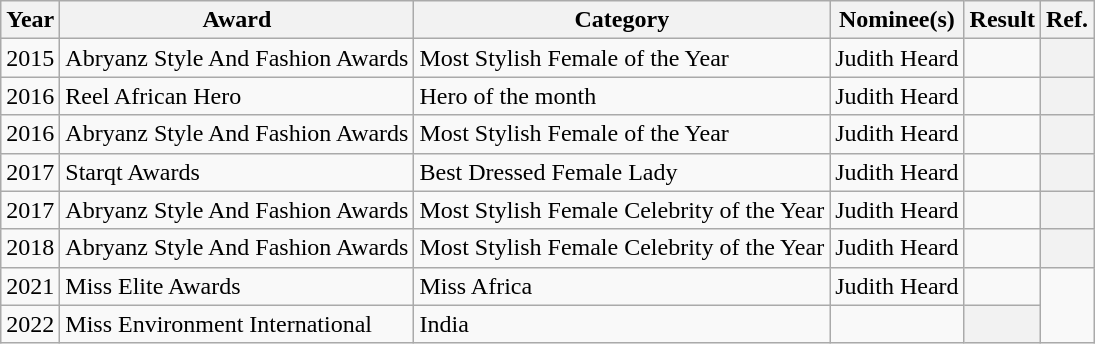<table class="wikitable">
<tr>
<th>Year</th>
<th>Award</th>
<th>Category</th>
<th>Nominee(s)</th>
<th>Result</th>
<th>Ref.</th>
</tr>
<tr>
<td>2015</td>
<td>Abryanz Style And Fashion Awards</td>
<td>Most Stylish Female of the Year</td>
<td>Judith Heard</td>
<td></td>
<th align=center></th>
</tr>
<tr>
<td>2016</td>
<td>Reel African Hero</td>
<td>Hero of the month</td>
<td>Judith Heard</td>
<td></td>
<th align=center></th>
</tr>
<tr>
<td>2016</td>
<td>Abryanz Style And Fashion Awards</td>
<td>Most Stylish Female of the Year</td>
<td>Judith Heard</td>
<td></td>
<th align=center></th>
</tr>
<tr>
<td>2017</td>
<td>Starqt Awards</td>
<td>Best Dressed Female Lady</td>
<td>Judith Heard</td>
<td></td>
<th align=center></th>
</tr>
<tr>
<td>2017</td>
<td>Abryanz Style And Fashion Awards</td>
<td>Most Stylish Female Celebrity of the Year</td>
<td>Judith Heard</td>
<td></td>
<th align=center><br></th>
</tr>
<tr>
<td>2018</td>
<td>Abryanz Style And Fashion Awards</td>
<td>Most Stylish Female Celebrity of the Year</td>
<td>Judith Heard</td>
<td></td>
<th align=center><br></th>
</tr>
<tr>
<td>2021</td>
<td>Miss Elite Awards</td>
<td>Miss Africa</td>
<td>Judith Heard</td>
<td></td>
</tr>
<tr>
<td>2022</td>
<td>Miss Environment International</td>
<td>India</td>
<td></td>
<th align=center></th>
</tr>
</table>
